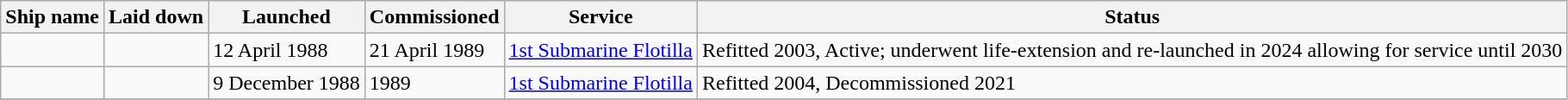<table class="wikitable">
<tr>
<th>Ship name</th>
<th>Laid down</th>
<th>Launched</th>
<th>Commissioned</th>
<th>Service</th>
<th>Status</th>
</tr>
<tr>
<td></td>
<td></td>
<td>12 April 1988</td>
<td>21 April 1989</td>
<td><a href='#'>1st Submarine Flotilla</a></td>
<td>Refitted 2003, Active; underwent life-extension and re-launched in 2024 allowing for service until 2030</td>
</tr>
<tr>
<td></td>
<td></td>
<td>9 December 1988</td>
<td>1989</td>
<td><a href='#'>1st Submarine Flotilla</a></td>
<td>Refitted 2004, Decommissioned 2021</td>
</tr>
<tr>
</tr>
</table>
